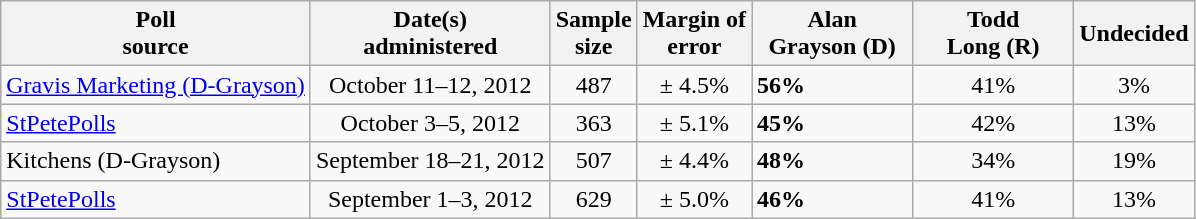<table class="wikitable">
<tr>
<th>Poll<br>source</th>
<th>Date(s)<br>administered</th>
<th>Sample<br>size</th>
<th>Margin of<br>error</th>
<th style="width:100px;">Alan<br>Grayson (D)</th>
<th style="width:100px;">Todd<br>Long (R)</th>
<th>Undecided</th>
</tr>
<tr>
<td><a href='#'>Gravis Marketing (D-Grayson)</a></td>
<td align=center>October 11–12, 2012</td>
<td align=center>487</td>
<td align=center>± 4.5%</td>
<td><strong>56%</strong></td>
<td align=center>41%</td>
<td align=center>3%</td>
</tr>
<tr>
<td><a href='#'>StPetePolls</a></td>
<td align=center>October 3–5, 2012</td>
<td align=center>363</td>
<td align=center>± 5.1%</td>
<td><strong>45%</strong></td>
<td align=center>42%</td>
<td align=center>13%</td>
</tr>
<tr>
<td>Kitchens (D-Grayson)</td>
<td align=center>September 18–21, 2012</td>
<td align=center>507</td>
<td align=center>± 4.4%</td>
<td><strong>48%</strong></td>
<td align=center>34%</td>
<td align=center>19%</td>
</tr>
<tr>
<td><a href='#'>StPetePolls</a></td>
<td align=center>September 1–3, 2012</td>
<td align=center>629</td>
<td align=center>± 5.0%</td>
<td><strong>46%</strong></td>
<td align=center>41%</td>
<td align=center>13%</td>
</tr>
</table>
